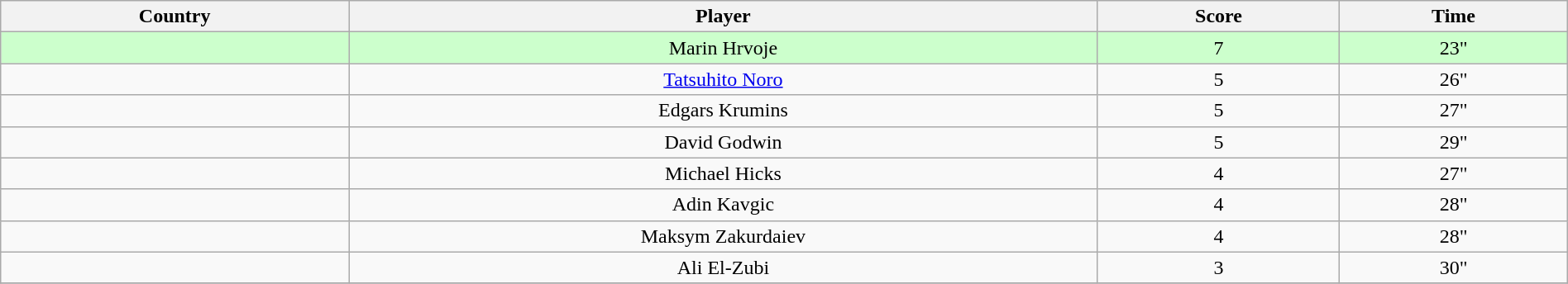<table class="wikitable sortable" style="text-align:center" width=100%>
<tr>
<th>Country</th>
<th>Player</th>
<th>Score</th>
<th>Time</th>
</tr>
<tr bgcolor="#ccffcc">
<td></td>
<td>Marin Hrvoje</td>
<td>7</td>
<td>23"</td>
</tr>
<tr>
<td></td>
<td><a href='#'>Tatsuhito Noro</a></td>
<td>5</td>
<td>26"</td>
</tr>
<tr>
<td></td>
<td>Edgars Krumins</td>
<td>5</td>
<td>27"</td>
</tr>
<tr>
<td></td>
<td>David Godwin</td>
<td>5</td>
<td>29"</td>
</tr>
<tr>
<td></td>
<td>Michael Hicks</td>
<td>4</td>
<td>27"</td>
</tr>
<tr>
<td></td>
<td>Adin Kavgic</td>
<td>4</td>
<td>28"</td>
</tr>
<tr>
<td></td>
<td>Maksym Zakurdaiev</td>
<td>4</td>
<td>28"</td>
</tr>
<tr>
<td></td>
<td>Ali El-Zubi</td>
<td>3</td>
<td>30"</td>
</tr>
<tr>
</tr>
</table>
